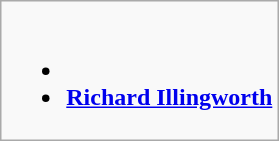<table class="wikitable">
<tr>
<td valign="top"><br><ul><li></li><li> <strong><a href='#'>Richard Illingworth</a></strong></li></ul></td>
</tr>
</table>
